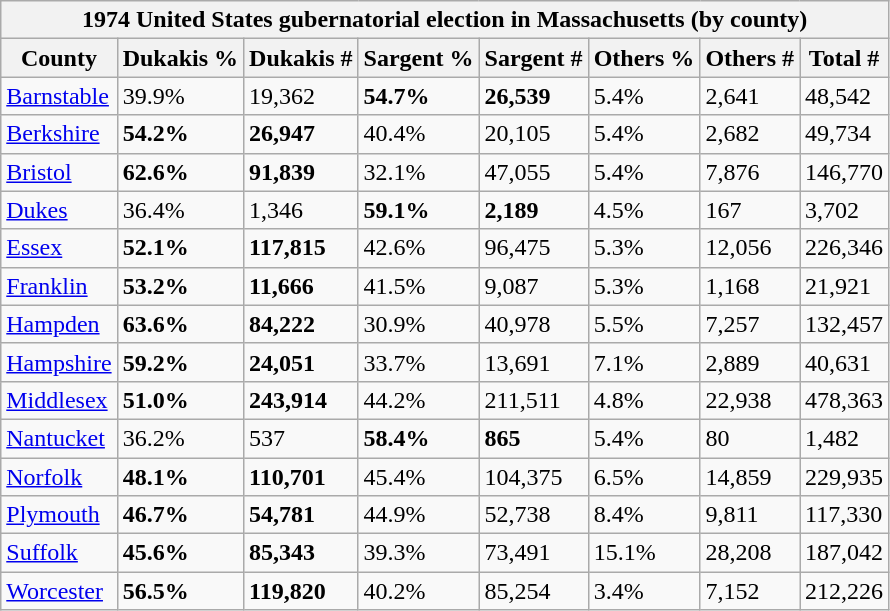<table class="wikitable sortable">
<tr>
<th colspan="8">1974 United States gubernatorial election in Massachusetts (by county) </th>
</tr>
<tr>
<th>County</th>
<th>Dukakis %</th>
<th>Dukakis #</th>
<th>Sargent %</th>
<th>Sargent #</th>
<th>Others %</th>
<th>Others #</th>
<th>Total #</th>
</tr>
<tr>
<td><a href='#'>Barnstable</a></td>
<td>39.9%</td>
<td>19,362</td>
<td><strong>54.7%</strong></td>
<td><strong>26,539</strong></td>
<td>5.4%</td>
<td>2,641</td>
<td>48,542</td>
</tr>
<tr>
<td><a href='#'>Berkshire</a></td>
<td><strong>54.2%</strong></td>
<td><strong>26,947</strong></td>
<td>40.4%</td>
<td>20,105</td>
<td>5.4%</td>
<td>2,682</td>
<td>49,734</td>
</tr>
<tr>
<td><a href='#'>Bristol</a></td>
<td><strong>62.6%</strong></td>
<td><strong>91,839</strong></td>
<td>32.1%</td>
<td>47,055</td>
<td>5.4%</td>
<td>7,876</td>
<td>146,770</td>
</tr>
<tr>
<td><a href='#'>Dukes</a></td>
<td>36.4%</td>
<td>1,346</td>
<td><strong>59.1%</strong></td>
<td><strong>2,189</strong></td>
<td>4.5%</td>
<td>167</td>
<td>3,702</td>
</tr>
<tr>
<td><a href='#'>Essex</a></td>
<td><strong>52.1%</strong></td>
<td><strong>117,815</strong></td>
<td>42.6%</td>
<td>96,475</td>
<td>5.3%</td>
<td>12,056</td>
<td>226,346</td>
</tr>
<tr>
<td><a href='#'>Franklin</a></td>
<td><strong>53.2%</strong></td>
<td><strong>11,666</strong></td>
<td>41.5%</td>
<td>9,087</td>
<td>5.3%</td>
<td>1,168</td>
<td>21,921</td>
</tr>
<tr>
<td><a href='#'>Hampden</a></td>
<td><strong>63.6%</strong></td>
<td><strong>84,222</strong></td>
<td>30.9%</td>
<td>40,978</td>
<td>5.5%</td>
<td>7,257</td>
<td>132,457</td>
</tr>
<tr>
<td><a href='#'>Hampshire</a></td>
<td><strong>59.2%</strong></td>
<td><strong>24,051</strong></td>
<td>33.7%</td>
<td>13,691</td>
<td>7.1%</td>
<td>2,889</td>
<td>40,631</td>
</tr>
<tr>
<td><a href='#'>Middlesex</a></td>
<td><strong>51.0%</strong></td>
<td><strong>243,914</strong></td>
<td>44.2%</td>
<td>211,511</td>
<td>4.8%</td>
<td>22,938</td>
<td>478,363</td>
</tr>
<tr>
<td><a href='#'>Nantucket</a></td>
<td>36.2%</td>
<td>537</td>
<td><strong>58.4%</strong></td>
<td><strong>865</strong></td>
<td>5.4%</td>
<td>80</td>
<td>1,482</td>
</tr>
<tr>
<td><a href='#'>Norfolk</a></td>
<td><strong>48.1%</strong></td>
<td><strong>110,701</strong></td>
<td>45.4%</td>
<td>104,375</td>
<td>6.5%</td>
<td>14,859</td>
<td>229,935</td>
</tr>
<tr>
<td><a href='#'>Plymouth</a></td>
<td><strong>46.7%</strong></td>
<td><strong>54,781</strong></td>
<td>44.9%</td>
<td>52,738</td>
<td>8.4%</td>
<td>9,811</td>
<td>117,330</td>
</tr>
<tr>
<td><a href='#'>Suffolk</a></td>
<td><strong>45.6%</strong></td>
<td><strong>85,343</strong></td>
<td>39.3%</td>
<td>73,491</td>
<td>15.1%</td>
<td>28,208</td>
<td>187,042</td>
</tr>
<tr>
<td><a href='#'>Worcester</a></td>
<td><strong>56.5%</strong></td>
<td><strong>119,820</strong></td>
<td>40.2%</td>
<td>85,254</td>
<td>3.4%</td>
<td>7,152</td>
<td>212,226</td>
</tr>
</table>
